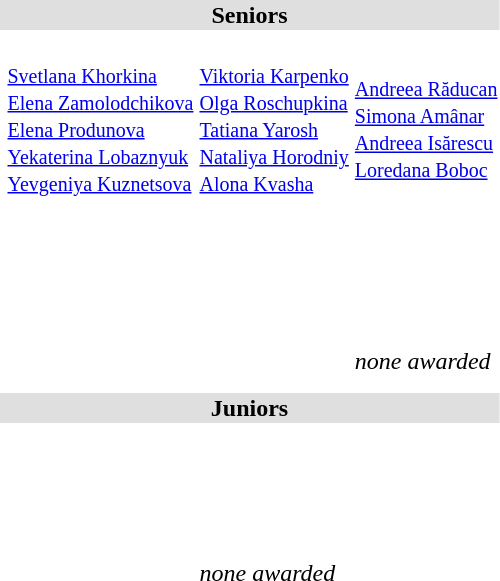<table>
<tr bgcolor="DFDFDF">
<td colspan="5" align="center"><strong>Seniors</strong></td>
</tr>
<tr>
<th scope=row style="text-align:left"><br></th>
<td><br><small><a href='#'>Svetlana Khorkina</a><br><a href='#'>Elena Zamolodchikova</a><br><a href='#'>Elena Produnova</a><br><a href='#'>Yekaterina Lobaznyuk</a><br><a href='#'>Yevgeniya Kuznetsova</a></small></td>
<td><br><small><a href='#'>Viktoria Karpenko</a><br><a href='#'>Olga Roschupkina</a><br><a href='#'>Tatiana Yarosh</a><br><a href='#'>Nataliya Horodniy</a><br><a href='#'>Alona Kvasha</a></small></td>
<td><br><small><a href='#'>Andreea Răducan</a><br><a href='#'>Simona Amânar</a><br><a href='#'>Andreea Isărescu</a><br><a href='#'>Loredana Boboc</a></small></td>
</tr>
<tr>
<th scope=row style="text-align:left"><br></th>
<td></td>
<td></td>
<td></td>
</tr>
<tr>
<th scope=row style="text-align:left"><br></th>
<td></td>
<td></td>
<td></td>
</tr>
<tr>
<th scope=row style="text-align:left"><br></th>
<td></td>
<td></td>
<td></td>
</tr>
<tr>
<th scope=row style="text-align:left"><br></th>
<td></td>
<td></td>
<td></td>
</tr>
<tr>
<th scope=row style="text-align:left"><br></th>
<td></td>
<td><br><br></td>
<td><em>none awarded</em></td>
</tr>
<tr bgcolor="DFDFDF">
<td colspan="5" align="center"><strong>Juniors</strong></td>
</tr>
<tr>
<th scope=row style="text-align:left"><br></th>
<td></td>
<td></td>
<td></td>
</tr>
<tr>
<th scope=row style="text-align:left"><br></th>
<td></td>
<td></td>
<td></td>
</tr>
<tr>
<th scope=row style="text-align:left"><br></th>
<td></td>
<td></td>
<td></td>
</tr>
<tr>
<th scope=row style="text-align:left"><br></th>
<td></td>
<td></td>
<td></td>
</tr>
<tr>
<th scope=row style="text-align:left"><br></th>
<td><br></td>
<td><em>none awarded</em></td>
<td></td>
</tr>
<tr>
<th scope=row style="text-align:left"><br></th>
<td></td>
<td></td>
<td></td>
</tr>
</table>
